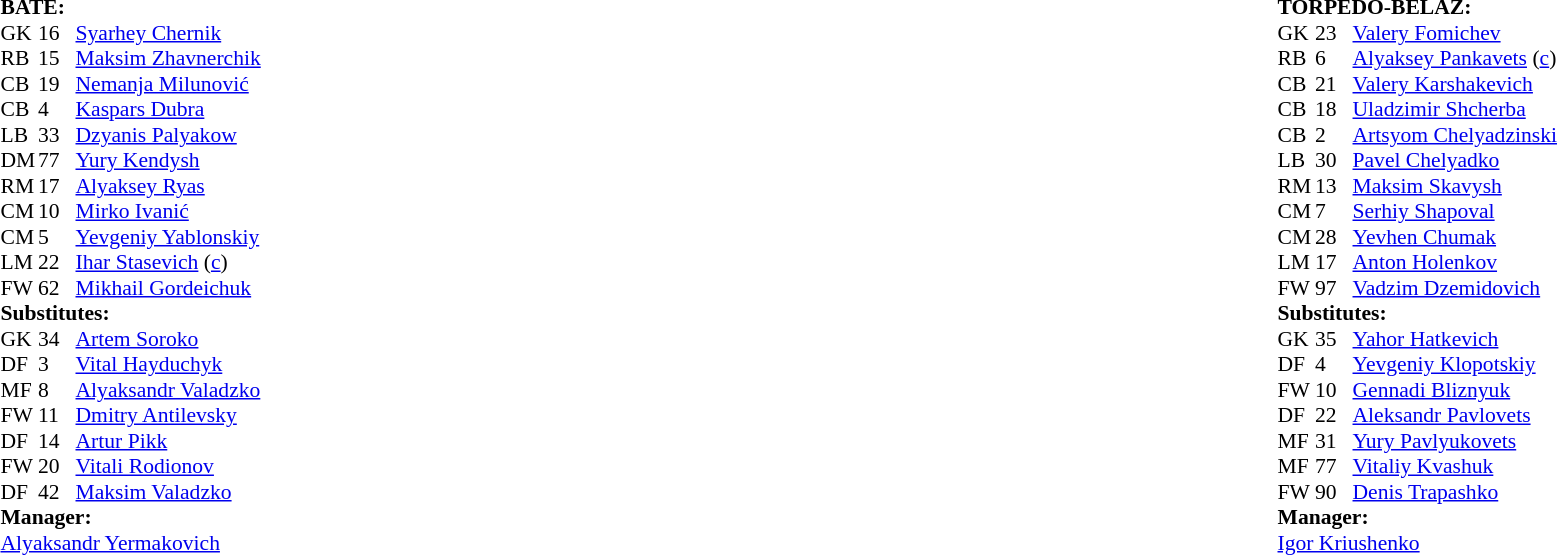<table width="100%">
<tr>
<td valign="top" width="50%"><br><table style="font-size: 90%" cellspacing="0" cellpadding="0">
<tr>
<td colspan="4"><strong>BATE:</strong></td>
</tr>
<tr>
<th width=25></th>
<th width=25></th>
</tr>
<tr>
<td>GK</td>
<td>16</td>
<td> <a href='#'>Syarhey Chernik</a></td>
</tr>
<tr>
<td>RB</td>
<td>15</td>
<td> <a href='#'>Maksim Zhavnerchik</a></td>
</tr>
<tr>
<td>CB</td>
<td>19</td>
<td> <a href='#'>Nemanja Milunović</a></td>
</tr>
<tr>
<td>CB</td>
<td>4</td>
<td> <a href='#'>Kaspars Dubra</a></td>
</tr>
<tr>
<td>LB</td>
<td>33</td>
<td> <a href='#'>Dzyanis Palyakow</a></td>
<td></td>
</tr>
<tr>
<td>DM</td>
<td>77</td>
<td> <a href='#'>Yury Kendysh</a></td>
<td></td>
<td></td>
</tr>
<tr>
<td>RM</td>
<td>17</td>
<td> <a href='#'>Alyaksey Ryas</a></td>
<td></td>
<td></td>
</tr>
<tr>
<td>CM</td>
<td>10</td>
<td> <a href='#'>Mirko Ivanić</a></td>
</tr>
<tr>
<td>CM</td>
<td>5</td>
<td> <a href='#'>Yevgeniy Yablonskiy</a></td>
</tr>
<tr>
<td>LM</td>
<td>22</td>
<td> <a href='#'>Ihar Stasevich</a> (<a href='#'>c</a>)</td>
</tr>
<tr>
<td>FW</td>
<td>62</td>
<td> <a href='#'>Mikhail Gordeichuk</a></td>
<td></td>
<td></td>
</tr>
<tr>
<td colspan=3><strong>Substitutes:</strong></td>
</tr>
<tr>
<td>GK</td>
<td>34</td>
<td> <a href='#'>Artem Soroko</a></td>
</tr>
<tr>
<td>DF</td>
<td>3</td>
<td> <a href='#'>Vital Hayduchyk</a></td>
</tr>
<tr>
<td>MF</td>
<td>8</td>
<td> <a href='#'>Alyaksandr Valadzko</a></td>
<td></td>
<td></td>
</tr>
<tr>
<td>FW</td>
<td>11</td>
<td> <a href='#'>Dmitry Antilevsky</a></td>
<td></td>
<td></td>
</tr>
<tr>
<td>DF</td>
<td>14</td>
<td> <a href='#'>Artur Pikk</a></td>
</tr>
<tr>
<td>FW</td>
<td>20</td>
<td> <a href='#'>Vitali Rodionov</a></td>
</tr>
<tr>
<td>DF</td>
<td>42</td>
<td> <a href='#'>Maksim Valadzko</a></td>
<td></td>
<td></td>
</tr>
<tr>
<td colspan=3><strong>Manager:</strong></td>
</tr>
<tr>
<td colspan=4> <a href='#'>Alyaksandr Yermakovich</a></td>
</tr>
</table>
</td>
<td valign="top" width="50%"><br><table style="font-size:90%" cellspacing="0" cellpadding="0" align=center>
<tr>
<td colspan="4"><strong>TORPEDO-BELAZ:</strong></td>
</tr>
<tr>
<th width=25></th>
<th width=25></th>
</tr>
<tr>
<td>GK</td>
<td>23</td>
<td> <a href='#'>Valery Fomichev</a></td>
</tr>
<tr>
<td>RB</td>
<td>6</td>
<td> <a href='#'>Alyaksey Pankavets</a> (<a href='#'>c</a>)</td>
</tr>
<tr>
<td>CB</td>
<td>21</td>
<td> <a href='#'>Valery Karshakevich</a></td>
</tr>
<tr>
<td>CB</td>
<td>18</td>
<td> <a href='#'>Uladzimir Shcherba</a></td>
</tr>
<tr>
<td>CB</td>
<td>2</td>
<td> <a href='#'>Artsyom Chelyadzinski</a></td>
</tr>
<tr>
<td>LB</td>
<td>30</td>
<td> <a href='#'>Pavel Chelyadko</a></td>
<td></td>
<td></td>
</tr>
<tr>
<td>RM</td>
<td>13</td>
<td> <a href='#'>Maksim Skavysh</a></td>
</tr>
<tr>
<td>CM</td>
<td>7</td>
<td> <a href='#'>Serhiy Shapoval</a></td>
</tr>
<tr>
<td>CM</td>
<td>28</td>
<td> <a href='#'>Yevhen Chumak</a></td>
</tr>
<tr>
<td>LM</td>
<td>17</td>
<td> <a href='#'>Anton Holenkov</a></td>
<td></td>
<td></td>
</tr>
<tr>
<td>FW</td>
<td>97</td>
<td> <a href='#'>Vadzim Dzemidovich</a></td>
<td></td>
<td></td>
</tr>
<tr>
<td colspan=3><strong>Substitutes:</strong></td>
</tr>
<tr>
<td>GK</td>
<td>35</td>
<td> <a href='#'>Yahor Hatkevich</a></td>
</tr>
<tr>
<td>DF</td>
<td>4</td>
<td> <a href='#'>Yevgeniy Klopotskiy</a></td>
<td></td>
<td></td>
</tr>
<tr>
<td>FW</td>
<td>10</td>
<td> <a href='#'>Gennadi Bliznyuk</a></td>
</tr>
<tr>
<td>DF</td>
<td>22</td>
<td> <a href='#'>Aleksandr Pavlovets</a></td>
</tr>
<tr>
<td>MF</td>
<td>31</td>
<td> <a href='#'>Yury Pavlyukovets</a></td>
</tr>
<tr>
<td>MF</td>
<td>77</td>
<td> <a href='#'>Vitaliy Kvashuk</a></td>
<td></td>
<td></td>
</tr>
<tr>
<td>FW</td>
<td>90</td>
<td> <a href='#'>Denis Trapashko</a></td>
<td></td>
<td></td>
</tr>
<tr>
<td colspan=3><strong>Manager:</strong></td>
</tr>
<tr>
<td colspan=4> <a href='#'>Igor Kriushenko</a></td>
</tr>
</table>
</td>
</tr>
</table>
